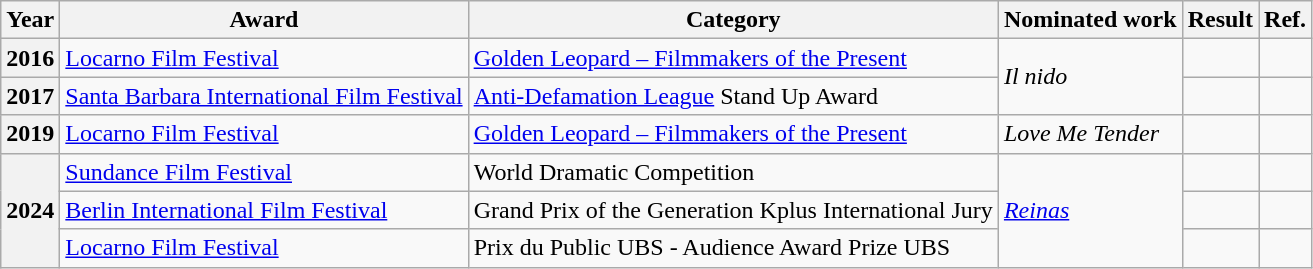<table class="wikitable sortable plainrowheaders">
<tr>
<th scope="col">Year</th>
<th scope="col">Award</th>
<th scope="col">Category</th>
<th scope="col">Nominated work</th>
<th scope="col">Result</th>
<th scope="col" class="unsortable">Ref.</th>
</tr>
<tr>
<th scope="row">2016</th>
<td><a href='#'>Locarno Film Festival</a></td>
<td><a href='#'>Golden Leopard – Filmmakers of the Present</a></td>
<td rowspan="2"><em>Il nido</em></td>
<td></td>
<td align="center"></td>
</tr>
<tr>
<th scope="row">2017</th>
<td><a href='#'>Santa Barbara International Film Festival</a></td>
<td><a href='#'>Anti-Defamation League</a> Stand Up Award</td>
<td></td>
<td align="center"></td>
</tr>
<tr>
<th scope="row">2019</th>
<td><a href='#'>Locarno Film Festival</a></td>
<td><a href='#'>Golden Leopard – Filmmakers of the Present</a></td>
<td><em>Love Me Tender</em></td>
<td></td>
<td align="center"></td>
</tr>
<tr>
<th scope="row" rowspan="3">2024</th>
<td><a href='#'>Sundance Film Festival</a></td>
<td>World Dramatic Competition</td>
<td rowspan="3"><em><a href='#'>Reinas</a></em></td>
<td></td>
<td align="center"></td>
</tr>
<tr>
<td><a href='#'>Berlin International Film Festival</a></td>
<td>Grand Prix of the Generation Kplus International Jury</td>
<td></td>
<td align="center"></td>
</tr>
<tr>
<td><a href='#'>Locarno Film Festival</a></td>
<td>Prix du Public UBS - Audience Award Prize UBS</td>
<td></td>
<td align="center"></td>
</tr>
</table>
